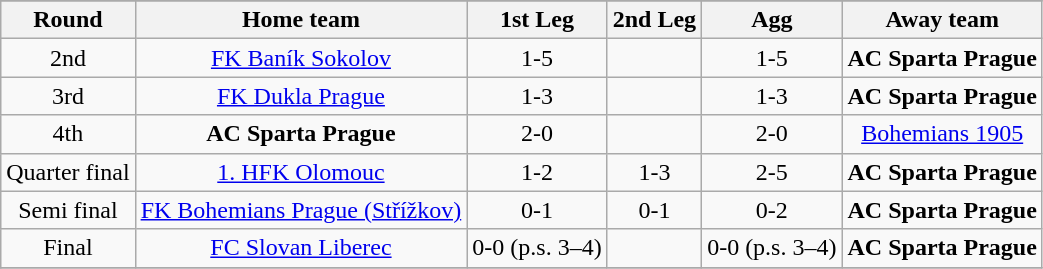<table class="wikitable" style="text-align: center">
<tr>
</tr>
<tr>
<th>Round</th>
<th>Home team</th>
<th>1st Leg</th>
<th>2nd Leg</th>
<th>Agg</th>
<th>Away team</th>
</tr>
<tr>
<td>2nd</td>
<td><a href='#'>FK Baník Sokolov</a></td>
<td>1-5</td>
<td></td>
<td>1-5</td>
<td><strong>AC Sparta Prague</strong></td>
</tr>
<tr>
<td>3rd</td>
<td><a href='#'>FK Dukla Prague</a></td>
<td>1-3</td>
<td></td>
<td>1-3</td>
<td><strong>AC Sparta Prague</strong></td>
</tr>
<tr>
<td>4th</td>
<td><strong>AC Sparta Prague</strong></td>
<td>2-0</td>
<td></td>
<td>2-0</td>
<td><a href='#'>Bohemians 1905</a></td>
</tr>
<tr>
<td>Quarter final</td>
<td><a href='#'>1. HFK Olomouc</a></td>
<td>1-2</td>
<td>1-3</td>
<td>2-5</td>
<td><strong>AC Sparta Prague</strong></td>
</tr>
<tr>
<td>Semi final</td>
<td><a href='#'>FK Bohemians Prague (Střížkov)</a></td>
<td>0-1</td>
<td>0-1</td>
<td>0-2</td>
<td><strong>AC Sparta Prague</strong></td>
</tr>
<tr>
<td>Final</td>
<td><a href='#'>FC Slovan Liberec</a></td>
<td>0-0 (p.s. 3–4)</td>
<td></td>
<td>0-0 (p.s. 3–4)</td>
<td><strong>AC Sparta Prague</strong></td>
</tr>
<tr>
</tr>
</table>
